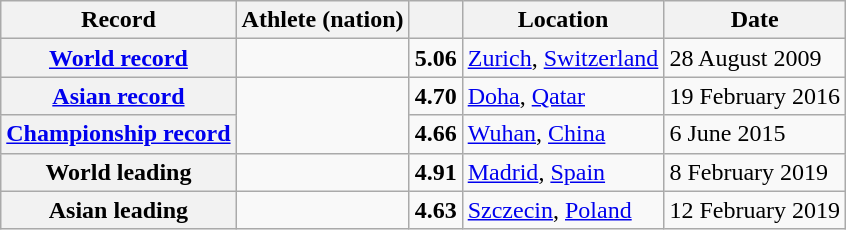<table class="wikitable">
<tr>
<th scope="col">Record</th>
<th scope="col">Athlete (nation)</th>
<th scope="col"></th>
<th scope="col">Location</th>
<th scope="col">Date</th>
</tr>
<tr>
<th scope="row"><a href='#'>World record</a></th>
<td></td>
<td align="center"><strong>5.06</strong></td>
<td><a href='#'>Zurich</a>, <a href='#'>Switzerland</a></td>
<td>28 August 2009</td>
</tr>
<tr>
<th scope="row"><a href='#'>Asian record</a></th>
<td rowspan="2"></td>
<td align="center"><strong>4.70 </strong></td>
<td><a href='#'>Doha</a>, <a href='#'>Qatar</a></td>
<td>19 February 2016</td>
</tr>
<tr>
<th scope="row"><a href='#'>Championship record</a></th>
<td align="center"><strong>4.66</strong></td>
<td><a href='#'>Wuhan</a>, <a href='#'>China</a></td>
<td>6 June 2015</td>
</tr>
<tr>
<th scope="row">World leading</th>
<td></td>
<td align="center"><strong>4.91</strong></td>
<td><a href='#'>Madrid</a>, <a href='#'>Spain</a></td>
<td>8 February 2019</td>
</tr>
<tr>
<th scope="row">Asian leading</th>
<td></td>
<td align="center"><strong>4.63</strong></td>
<td><a href='#'>Szczecin</a>, <a href='#'>Poland</a></td>
<td>12 February 2019</td>
</tr>
</table>
